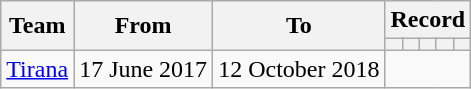<table class="wikitable" style="text-align: center">
<tr>
<th rowspan="2">Team</th>
<th rowspan="2">From</th>
<th rowspan="2">To</th>
<th colspan="5">Record</th>
</tr>
<tr>
<th></th>
<th></th>
<th></th>
<th></th>
<th></th>
</tr>
<tr>
<td><a href='#'>Tirana</a></td>
<td>17 June 2017</td>
<td>12 October 2018<br></td>
</tr>
</table>
